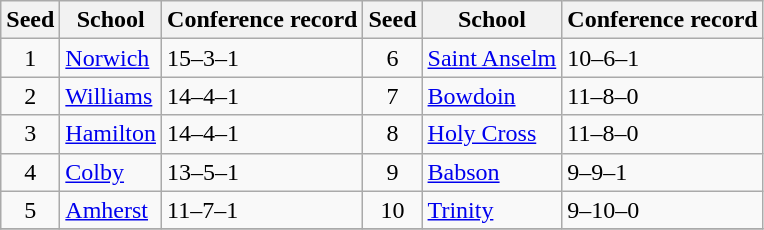<table class="wikitable">
<tr>
<th>Seed</th>
<th>School</th>
<th>Conference record</th>
<th>Seed</th>
<th>School</th>
<th>Conference record</th>
</tr>
<tr>
<td align=center>1</td>
<td><a href='#'>Norwich</a></td>
<td>15–3–1</td>
<td align=center>6</td>
<td><a href='#'>Saint Anselm</a></td>
<td>10–6–1</td>
</tr>
<tr>
<td align=center>2</td>
<td><a href='#'>Williams</a></td>
<td>14–4–1</td>
<td align=center>7</td>
<td><a href='#'>Bowdoin</a></td>
<td>11–8–0</td>
</tr>
<tr>
<td align=center>3</td>
<td><a href='#'>Hamilton</a></td>
<td>14–4–1</td>
<td align=center>8</td>
<td><a href='#'>Holy Cross</a></td>
<td>11–8–0</td>
</tr>
<tr>
<td align=center>4</td>
<td><a href='#'>Colby</a></td>
<td>13–5–1</td>
<td align=center>9</td>
<td><a href='#'>Babson</a></td>
<td>9–9–1</td>
</tr>
<tr>
<td align=center>5</td>
<td><a href='#'>Amherst</a></td>
<td>11–7–1</td>
<td align=center>10</td>
<td><a href='#'>Trinity</a></td>
<td>9–10–0</td>
</tr>
<tr>
</tr>
</table>
